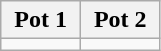<table class="wikitable">
<tr>
<th width="40%" colspan="1">Pot 1</th>
<th width="40%" colspan="1">Pot 2</th>
</tr>
<tr valign="top">
<td></td>
<td></td>
</tr>
</table>
